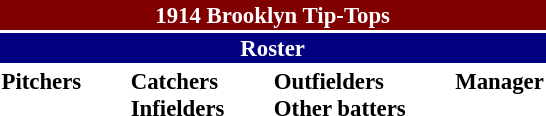<table class="toccolours" style="font-size: 95%;">
<tr>
<th colspan="10" style="background-color: maroon; color: white; text-align: center;">1914 Brooklyn Tip-Tops</th>
</tr>
<tr>
<td colspan="10" style="background-color: navy; color: white; text-align: center;"><strong>Roster</strong></td>
</tr>
<tr>
<td valign="top"><strong>Pitchers</strong><br>














</td>
<td width="25px"></td>
<td valign="top"><strong>Catchers</strong><br>


<strong>Infielders</strong>







</td>
<td width="25px"></td>
<td valign="top"><strong>Outfielders</strong><br>





<strong>Other batters</strong>
</td>
<td width="25px"></td>
<td valign="top"><strong>Manager</strong><br></td>
</tr>
</table>
